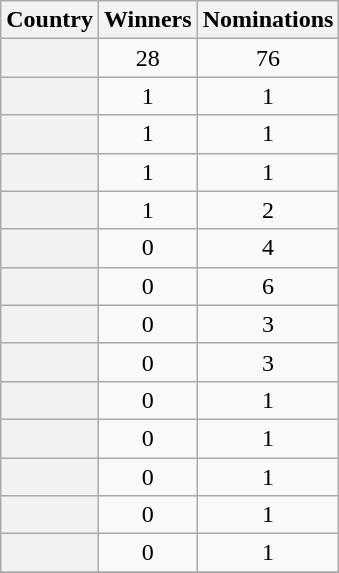<table class="sortable wikitable plainrowheaders" style="text-align:center">
<tr>
<th scope=col>Country</th>
<th scope=col data-sort-type=number>Winners</th>
<th scope=col data-sort-type=number>Nominations</th>
</tr>
<tr>
<th scope=row></th>
<td>28</td>
<td>76</td>
</tr>
<tr>
<th scope=row></th>
<td>1</td>
<td>1</td>
</tr>
<tr>
<th scope=row></th>
<td>1</td>
<td>1</td>
</tr>
<tr>
<th scope=row></th>
<td>1</td>
<td>1</td>
</tr>
<tr>
<th scope=row></th>
<td>1</td>
<td>2</td>
</tr>
<tr>
<th scope=row></th>
<td>0</td>
<td>4</td>
</tr>
<tr>
<th scope=row></th>
<td>0</td>
<td>6</td>
</tr>
<tr>
<th scope=row></th>
<td>0</td>
<td>3</td>
</tr>
<tr>
<th scope=row></th>
<td>0</td>
<td>3</td>
</tr>
<tr>
<th scope=row></th>
<td>0</td>
<td>1</td>
</tr>
<tr>
<th scope=row></th>
<td>0</td>
<td>1</td>
</tr>
<tr>
<th scope=row></th>
<td>0</td>
<td>1</td>
</tr>
<tr>
<th scope=row></th>
<td>0</td>
<td>1</td>
</tr>
<tr>
<th scope=row></th>
<td>0</td>
<td>1</td>
</tr>
<tr>
</tr>
</table>
